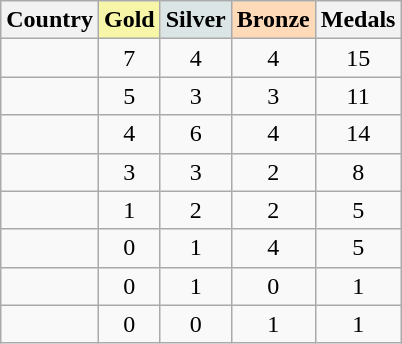<table class="wikitable sortable">
<tr>
<th>Country</th>
<th style="background-color: #F7F6A8;"> Gold</th>
<th style="background-color: #DCE5E5;"> Silver</th>
<th style="background-color: #FFDAB9;"> Bronze</th>
<th>Medals</th>
</tr>
<tr align=center>
<td align=left></td>
<td>7</td>
<td>4</td>
<td>4</td>
<td>15</td>
</tr>
<tr align=center>
<td align=left></td>
<td>5</td>
<td>3</td>
<td>3</td>
<td>11</td>
</tr>
<tr align=center>
<td align=left></td>
<td>4</td>
<td>6</td>
<td>4</td>
<td>14</td>
</tr>
<tr align=center>
<td align=left></td>
<td>3</td>
<td>3</td>
<td>2</td>
<td>8</td>
</tr>
<tr align=center>
<td align=left></td>
<td>1</td>
<td>2</td>
<td>2</td>
<td>5</td>
</tr>
<tr align=center>
<td align=left></td>
<td>0</td>
<td>1</td>
<td>4</td>
<td>5</td>
</tr>
<tr align=center>
<td align=left></td>
<td>0</td>
<td>1</td>
<td>0</td>
<td>1</td>
</tr>
<tr align=center>
<td align=left></td>
<td>0</td>
<td>0</td>
<td>1</td>
<td>1</td>
</tr>
</table>
